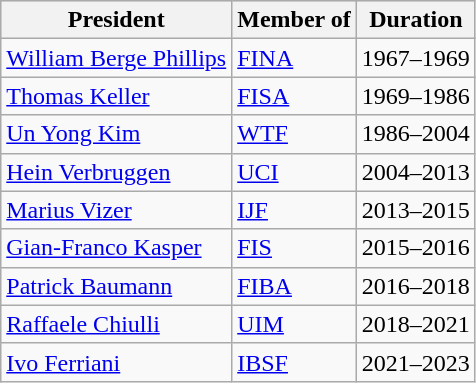<table class="wikitable">
<tr style="text-align:center; background:#dfdfdf;">
<th>President</th>
<th>Member of</th>
<th>Duration</th>
</tr>
<tr>
<td><a href='#'>William Berge Phillips</a></td>
<td><a href='#'>FINA</a></td>
<td>1967–1969</td>
</tr>
<tr>
<td><a href='#'>Thomas Keller</a></td>
<td><a href='#'>FISA</a></td>
<td>1969–1986</td>
</tr>
<tr>
<td><a href='#'>Un Yong Kim</a></td>
<td><a href='#'>WTF</a></td>
<td>1986–2004</td>
</tr>
<tr>
<td><a href='#'>Hein Verbruggen</a></td>
<td><a href='#'>UCI</a></td>
<td>2004–2013</td>
</tr>
<tr>
<td><a href='#'>Marius Vizer</a></td>
<td><a href='#'>IJF</a></td>
<td>2013–2015</td>
</tr>
<tr>
<td><a href='#'>Gian-Franco Kasper</a></td>
<td><a href='#'>FIS</a></td>
<td>2015–2016</td>
</tr>
<tr>
<td><a href='#'>Patrick Baumann</a></td>
<td><a href='#'>FIBA</a></td>
<td>2016–2018</td>
</tr>
<tr>
<td><a href='#'>Raffaele Chiulli</a></td>
<td><a href='#'>UIM</a></td>
<td>2018–2021</td>
</tr>
<tr>
<td><a href='#'>Ivo Ferriani</a></td>
<td><a href='#'>IBSF</a></td>
<td>2021–2023</td>
</tr>
</table>
